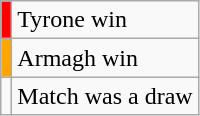<table class="wikitable">
<tr>
<td style="background-color:red"></td>
<td>Tyrone win</td>
</tr>
<tr>
<td style="background-color:orange"></td>
<td>Armagh win</td>
</tr>
<tr>
<td></td>
<td>Match was a draw</td>
</tr>
</table>
